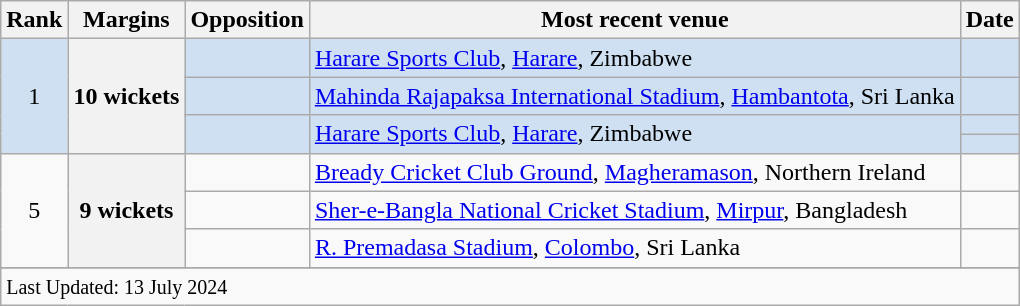<table class="wikitable sortable">
<tr>
<th scope=col>Rank</th>
<th scope=col>Margins</th>
<th scope=col>Opposition</th>
<th scope=col>Most recent venue</th>
<th scope=col>Date</th>
</tr>
<tr bgcolor=#cee0f2>
<td align=center rowspan=4>1</td>
<th scope=row style=text-align:center rowspan=4>10 wickets</th>
<td></td>
<td><a href='#'>Harare Sports Club</a>, <a href='#'>Harare</a>, Zimbabwe</td>
<td></td>
</tr>
<tr bgcolor=#cee0f2>
<td></td>
<td><a href='#'>Mahinda Rajapaksa International Stadium</a>, <a href='#'>Hambantota</a>, Sri Lanka</td>
<td> </td>
</tr>
<tr bgcolor=#cee0f2>
<td rowspan=2></td>
<td rowspan=2><a href='#'>Harare Sports Club</a>, <a href='#'>Harare</a>, Zimbabwe</td>
<td></td>
</tr>
<tr bgcolor=#cee0f2>
<td></td>
</tr>
<tr>
<td align=center rowspan=3>5</td>
<th scope=row style=text-align:center rowspan=3>9 wickets</th>
<td></td>
<td><a href='#'>Bready Cricket Club Ground</a>, <a href='#'>Magheramason</a>, Northern Ireland</td>
<td></td>
</tr>
<tr>
<td></td>
<td><a href='#'>Sher-e-Bangla National Cricket Stadium</a>, <a href='#'>Mirpur</a>, Bangladesh</td>
<td></td>
</tr>
<tr>
<td></td>
<td><a href='#'>R. Premadasa Stadium</a>, <a href='#'>Colombo</a>, Sri Lanka</td>
<td></td>
</tr>
<tr>
</tr>
<tr class=sortbottom>
<td colspan=5><small>Last Updated: 13 July 2024</small></td>
</tr>
</table>
